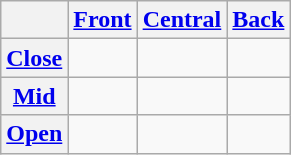<table class="wikitable" style="text-align:center">
<tr>
<th></th>
<th><a href='#'>Front</a></th>
<th><a href='#'>Central</a></th>
<th><a href='#'>Back</a></th>
</tr>
<tr>
<th><a href='#'>Close</a></th>
<td></td>
<td></td>
<td></td>
</tr>
<tr>
<th><a href='#'>Mid</a></th>
<td></td>
<td></td>
<td></td>
</tr>
<tr>
<th><a href='#'>Open</a></th>
<td></td>
<td></td>
<td></td>
</tr>
</table>
